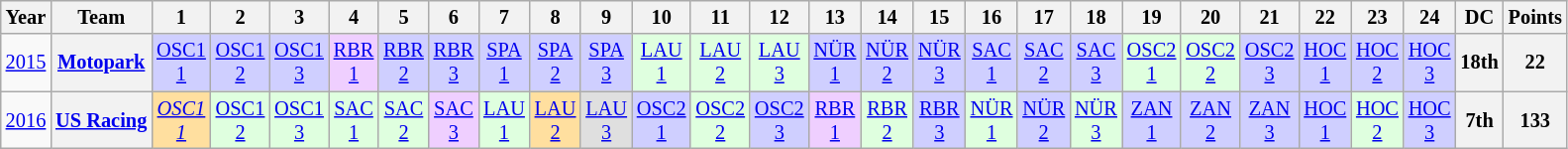<table class="wikitable" style="text-align:center; font-size:85%">
<tr>
<th>Year</th>
<th>Team</th>
<th>1</th>
<th>2</th>
<th>3</th>
<th>4</th>
<th>5</th>
<th>6</th>
<th>7</th>
<th>8</th>
<th>9</th>
<th>10</th>
<th>11</th>
<th>12</th>
<th>13</th>
<th>14</th>
<th>15</th>
<th>16</th>
<th>17</th>
<th>18</th>
<th>19</th>
<th>20</th>
<th>21</th>
<th>22</th>
<th>23</th>
<th>24</th>
<th>DC</th>
<th>Points</th>
</tr>
<tr>
<td><a href='#'>2015</a></td>
<th nowrap><a href='#'>Motopark</a></th>
<td style="background:#CFCFFF;"><a href='#'>OSC1<br>1</a><br></td>
<td style="background:#CFCFFF;"><a href='#'>OSC1<br>2</a><br></td>
<td style="background:#CFCFFF;"><a href='#'>OSC1<br>3</a><br></td>
<td style="background:#EFCFFF;"><a href='#'>RBR<br>1</a><br></td>
<td style="background:#CFCFFF;"><a href='#'>RBR<br>2</a><br></td>
<td style="background:#CFCFFF;"><a href='#'>RBR<br>3</a><br></td>
<td style="background:#CFCFFF;"><a href='#'>SPA<br>1</a><br></td>
<td style="background:#CFCFFF;"><a href='#'>SPA<br>2</a><br></td>
<td style="background:#CFCFFF;"><a href='#'>SPA<br>3</a><br></td>
<td style="background:#DFFFDF;"><a href='#'>LAU<br>1</a><br></td>
<td style="background:#DFFFDF;"><a href='#'>LAU<br>2</a><br></td>
<td style="background:#DFFFDF;"><a href='#'>LAU<br>3</a><br></td>
<td style="background:#CFCFFF;"><a href='#'>NÜR<br>1</a><br></td>
<td style="background:#CFCFFF;"><a href='#'>NÜR<br>2</a><br></td>
<td style="background:#CFCFFF;"><a href='#'>NÜR<br>3</a><br></td>
<td style="background:#CFCFFF;"><a href='#'>SAC<br>1</a><br></td>
<td style="background:#CFCFFF;"><a href='#'>SAC<br>2</a><br></td>
<td style="background:#CFCFFF;"><a href='#'>SAC<br>3</a><br></td>
<td style="background:#DFFFDF;"><a href='#'>OSC2<br>1</a><br></td>
<td style="background:#DFFFDF;"><a href='#'>OSC2<br>2</a><br></td>
<td style="background:#CFCFFF;"><a href='#'>OSC2<br>3</a><br></td>
<td style="background:#CFCFFF;"><a href='#'>HOC<br>1</a><br></td>
<td style="background:#CFCFFF;"><a href='#'>HOC<br>2</a><br></td>
<td style="background:#CFCFFF;"><a href='#'>HOC<br>3</a><br></td>
<th>18th</th>
<th>22</th>
</tr>
<tr>
<td><a href='#'>2016</a></td>
<th nowrap><a href='#'>US Racing</a></th>
<td style="background:#FFDF9F;"><em><a href='#'>OSC1<br>1</a></em><br></td>
<td style="background:#DFFFDF;"><a href='#'>OSC1<br>2</a><br></td>
<td style="background:#DFFFDF;"><a href='#'>OSC1<br>3</a><br></td>
<td style="background:#DFFFDF;"><a href='#'>SAC<br>1</a><br></td>
<td style="background:#DFFFDF;"><a href='#'>SAC<br>2</a><br></td>
<td style="background:#EFCFFF;"><a href='#'>SAC<br>3</a><br></td>
<td style="background:#DFFFDF;"><a href='#'>LAU<br>1</a><br></td>
<td style="background:#FFDF9F;"><a href='#'>LAU<br>2</a><br></td>
<td style="background:#DFDFDF;"><a href='#'>LAU<br>3</a><br></td>
<td style="background:#CFCFFF;"><a href='#'>OSC2<br>1</a><br></td>
<td style="background:#DFFFDF;"><a href='#'>OSC2<br>2</a><br></td>
<td style="background:#CFCFFF;"><a href='#'>OSC2<br>3</a><br></td>
<td style="background:#EFCFFF;"><a href='#'>RBR<br>1</a><br></td>
<td style="background:#DFFFDF;"><a href='#'>RBR<br>2</a><br></td>
<td style="background:#CFCFFF;"><a href='#'>RBR<br>3</a><br></td>
<td style="background:#DFFFDF;"><a href='#'>NÜR<br>1</a><br></td>
<td style="background:#CFCFFF;"><a href='#'>NÜR<br>2</a><br></td>
<td style="background:#DFFFDF;"><a href='#'>NÜR<br>3</a><br></td>
<td style="background:#CFCFFF;"><a href='#'>ZAN<br>1</a><br></td>
<td style="background:#CFCFFF;"><a href='#'>ZAN<br>2</a><br></td>
<td style="background:#CFCFFF;"><a href='#'>ZAN<br>3</a><br></td>
<td style="background:#CFCFFF;"><a href='#'>HOC<br>1</a><br></td>
<td style="background:#DFFFDF;"><a href='#'>HOC<br>2</a><br></td>
<td style="background:#CFCFFF;"><a href='#'>HOC<br>3</a><br></td>
<th>7th</th>
<th>133</th>
</tr>
</table>
